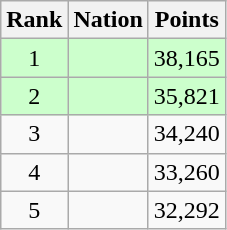<table class="wikitable">
<tr>
<th>Rank</th>
<th>Nation</th>
<th>Points</th>
</tr>
<tr bgcolor=ccffcc>
<td align=center>1</td>
<td></td>
<td>38,165</td>
</tr>
<tr bgcolor=ccffcc>
<td align=center>2</td>
<td></td>
<td>35,821</td>
</tr>
<tr>
<td align=center>3</td>
<td></td>
<td>34,240</td>
</tr>
<tr>
<td align=center>4</td>
<td></td>
<td>33,260</td>
</tr>
<tr>
<td align=center>5</td>
<td></td>
<td>32,292</td>
</tr>
</table>
